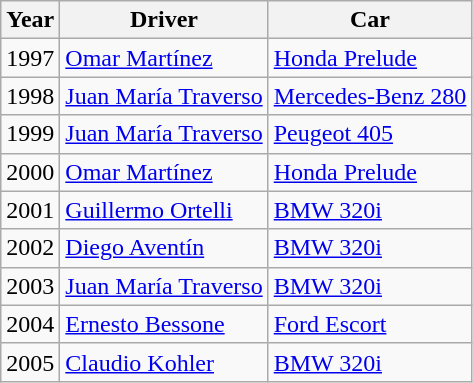<table class="wikitable">
<tr>
<th>Year</th>
<th>Driver</th>
<th>Car</th>
</tr>
<tr>
<td>1997</td>
<td> <a href='#'>Omar Martínez</a></td>
<td><a href='#'>Honda Prelude</a></td>
</tr>
<tr>
<td>1998</td>
<td> <a href='#'>Juan María Traverso</a></td>
<td><a href='#'>Mercedes-Benz 280</a></td>
</tr>
<tr>
<td>1999</td>
<td> <a href='#'>Juan María Traverso</a></td>
<td><a href='#'>Peugeot 405</a></td>
</tr>
<tr>
<td>2000</td>
<td> <a href='#'>Omar Martínez</a></td>
<td><a href='#'>Honda Prelude</a></td>
</tr>
<tr>
<td>2001</td>
<td> <a href='#'>Guillermo Ortelli</a></td>
<td><a href='#'>BMW 320i</a></td>
</tr>
<tr>
<td>2002</td>
<td> <a href='#'>Diego Aventín</a></td>
<td><a href='#'>BMW 320i</a></td>
</tr>
<tr>
<td>2003</td>
<td> <a href='#'>Juan María Traverso</a></td>
<td><a href='#'>BMW 320i</a></td>
</tr>
<tr>
<td>2004</td>
<td> <a href='#'>Ernesto Bessone</a></td>
<td><a href='#'>Ford Escort</a></td>
</tr>
<tr>
<td>2005</td>
<td> <a href='#'>Claudio Kohler</a></td>
<td><a href='#'>BMW 320i</a></td>
</tr>
</table>
